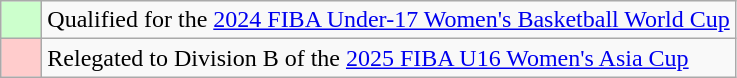<table class="wikitable">
<tr>
<td width=20px bgcolor="#ccffcc"></td>
<td>Qualified for the <a href='#'>2024 FIBA Under-17 Women's Basketball World Cup</a></td>
</tr>
<tr>
<td bgcolor="#ffcccc"></td>
<td>Relegated to Division B of the <a href='#'>2025 FIBA U16 Women's Asia Cup</a></td>
</tr>
</table>
